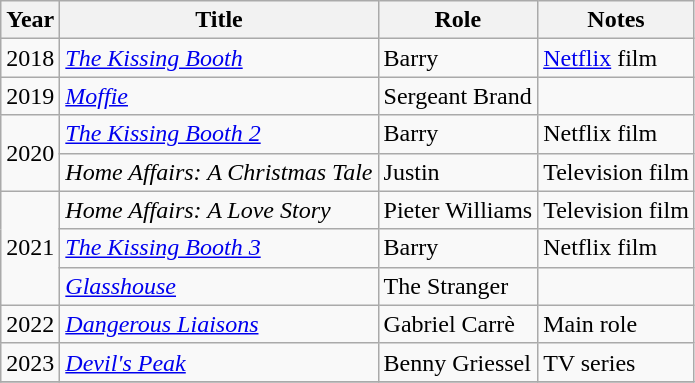<table class="wikitable unsortable">
<tr>
<th>Year</th>
<th>Title</th>
<th>Role</th>
<th>Notes</th>
</tr>
<tr>
<td>2018</td>
<td><em><a href='#'>The Kissing Booth</a></em></td>
<td>Barry</td>
<td><a href='#'>Netflix</a> film</td>
</tr>
<tr>
<td>2019</td>
<td><em><a href='#'>Moffie</a></em></td>
<td>Sergeant Brand</td>
<td></td>
</tr>
<tr>
<td rowspan="2">2020</td>
<td><em><a href='#'>The Kissing Booth 2</a></em></td>
<td>Barry</td>
<td>Netflix film</td>
</tr>
<tr>
<td><em>Home Affairs: A Christmas Tale</em></td>
<td>Justin</td>
<td>Television film</td>
</tr>
<tr>
<td rowspan="3">2021</td>
<td><em>Home Affairs: A Love Story</em></td>
<td>Pieter Williams</td>
<td>Television film</td>
</tr>
<tr>
<td><em><a href='#'>The Kissing Booth 3</a></em></td>
<td>Barry</td>
<td>Netflix film</td>
</tr>
<tr>
<td><em><a href='#'>Glasshouse</a></em></td>
<td>The Stranger</td>
<td></td>
</tr>
<tr>
<td>2022</td>
<td><em><a href='#'>Dangerous Liaisons</a></em></td>
<td>Gabriel Carrè</td>
<td>Main role</td>
</tr>
<tr>
<td>2023</td>
<td><em><a href='#'>Devil's Peak</a></em></td>
<td>Benny Griessel</td>
<td>TV series</td>
</tr>
<tr>
</tr>
</table>
